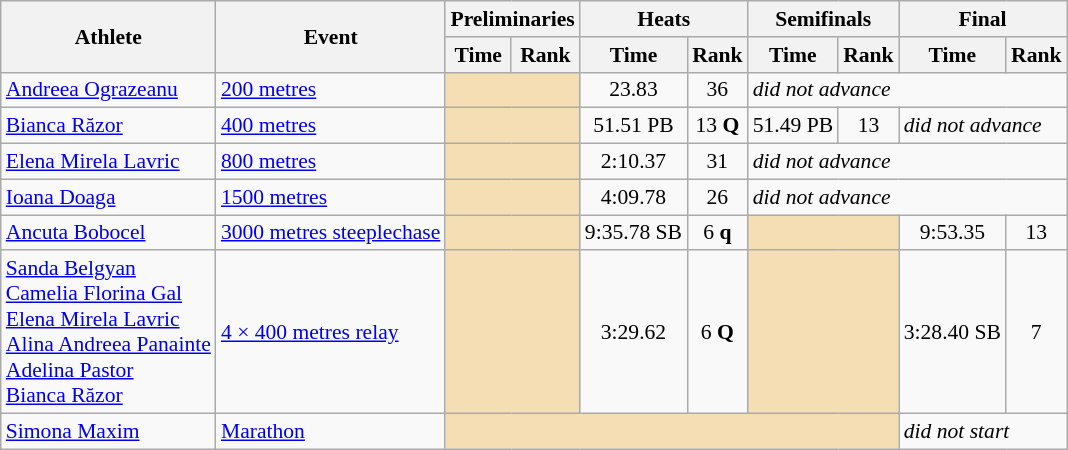<table class=wikitable style="font-size:90%;">
<tr>
<th rowspan="2">Athlete</th>
<th rowspan="2">Event</th>
<th colspan="2">Preliminaries</th>
<th colspan="2">Heats</th>
<th colspan="2">Semifinals</th>
<th colspan="2">Final</th>
</tr>
<tr>
<th>Time</th>
<th>Rank</th>
<th>Time</th>
<th>Rank</th>
<th>Time</th>
<th>Rank</th>
<th>Time</th>
<th>Rank</th>
</tr>
<tr style="border-top: single;">
<td><a href='#'>Andreea Ograzeanu</a></td>
<td><a href='#'>200 metres</a></td>
<td colspan= 2 bgcolor="wheat"></td>
<td align=center>23.83</td>
<td align=center>36</td>
<td colspan="4"><em>did not advance</em></td>
</tr>
<tr style="border-top: single;">
<td><a href='#'>Bianca Răzor</a></td>
<td><a href='#'>400 metres</a></td>
<td colspan= 2 bgcolor="wheat"></td>
<td align=center>51.51 PB</td>
<td align=center>13 <strong>Q</strong></td>
<td align=center>51.49 PB</td>
<td align=center>13</td>
<td colspan="2"><em>did not advance</em></td>
</tr>
<tr style="border-top: single;">
<td><a href='#'>Elena Mirela Lavric</a></td>
<td><a href='#'>800 metres</a></td>
<td colspan= 2 bgcolor="wheat"></td>
<td align=center>2:10.37</td>
<td align=center>31</td>
<td colspan="4"><em>did not advance</em></td>
</tr>
<tr style="border-top: single;">
<td><a href='#'>Ioana Doaga</a></td>
<td><a href='#'>1500 metres</a></td>
<td colspan= 2 bgcolor="wheat"></td>
<td align=center>4:09.78</td>
<td align=center>26</td>
<td colspan="4"><em>did not advance</em></td>
</tr>
<tr style="border-top: single;">
<td><a href='#'>Ancuta Bobocel</a></td>
<td><a href='#'>3000 metres steeplechase</a></td>
<td colspan= 2 bgcolor="wheat"></td>
<td align=center>9:35.78 SB</td>
<td align=center>6 <strong>q</strong></td>
<td colspan= 2 bgcolor="wheat"></td>
<td align=center>9:53.35</td>
<td align=center>13</td>
</tr>
<tr style="border-top: single;">
<td><a href='#'>Sanda Belgyan</a><br><a href='#'>Camelia Florina Gal</a><br><a href='#'>Elena Mirela Lavric</a><br><a href='#'>Alina Andreea Panainte</a><br><a href='#'>Adelina Pastor</a><br><a href='#'>Bianca Răzor</a></td>
<td><a href='#'>4 × 400 metres relay</a></td>
<td colspan= 2 bgcolor="wheat"></td>
<td align=center>3:29.62</td>
<td align=center>6 <strong>Q</strong></td>
<td colspan= 2 bgcolor="wheat"></td>
<td align=center>3:28.40 SB</td>
<td align=center>7</td>
</tr>
<tr style="border-top: single;">
<td><a href='#'>Simona Maxim</a></td>
<td><a href='#'>Marathon</a></td>
<td colspan= 6 bgcolor="wheat"></td>
<td colspan="2"><em>did not start</em></td>
</tr>
</table>
